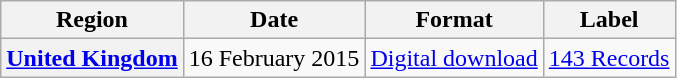<table class="wikitable sortable plainrowheaders" style="text-align:center">
<tr>
<th>Region</th>
<th>Date</th>
<th>Format</th>
<th>Label</th>
</tr>
<tr>
<th scope="row"><a href='#'>United Kingdom</a></th>
<td>16 February 2015</td>
<td><a href='#'>Digital download</a></td>
<td><a href='#'>143 Records</a></td>
</tr>
</table>
